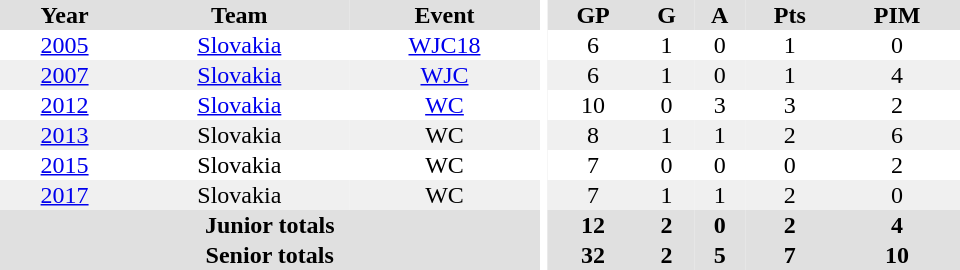<table border="0" cellpadding="1" cellspacing="0" ID="Table3" style="text-align:center; width:40em">
<tr bgcolor="#e0e0e0">
<th>Year</th>
<th>Team</th>
<th>Event</th>
<th rowspan="102" bgcolor="#ffffff"></th>
<th>GP</th>
<th>G</th>
<th>A</th>
<th>Pts</th>
<th>PIM</th>
</tr>
<tr>
<td><a href='#'>2005</a></td>
<td><a href='#'>Slovakia</a></td>
<td><a href='#'>WJC18</a></td>
<td>6</td>
<td>1</td>
<td>0</td>
<td>1</td>
<td>0</td>
</tr>
<tr bgcolor="#f0f0f0">
<td><a href='#'>2007</a></td>
<td><a href='#'>Slovakia</a></td>
<td><a href='#'>WJC</a></td>
<td>6</td>
<td>1</td>
<td>0</td>
<td>1</td>
<td>4</td>
</tr>
<tr>
<td><a href='#'>2012</a></td>
<td><a href='#'>Slovakia</a></td>
<td><a href='#'>WC</a></td>
<td>10</td>
<td>0</td>
<td>3</td>
<td>3</td>
<td>2</td>
</tr>
<tr bgcolor="#f0f0f0">
<td><a href='#'>2013</a></td>
<td>Slovakia</td>
<td>WC</td>
<td>8</td>
<td>1</td>
<td>1</td>
<td>2</td>
<td>6</td>
</tr>
<tr>
<td><a href='#'>2015</a></td>
<td>Slovakia</td>
<td>WC</td>
<td>7</td>
<td>0</td>
<td>0</td>
<td>0</td>
<td>2</td>
</tr>
<tr bgcolor="#f0f0f0">
<td><a href='#'>2017</a></td>
<td>Slovakia</td>
<td>WC</td>
<td>7</td>
<td>1</td>
<td>1</td>
<td>2</td>
<td>0</td>
</tr>
<tr bgcolor="#e0e0e0">
<th colspan="3">Junior totals</th>
<th>12</th>
<th>2</th>
<th>0</th>
<th>2</th>
<th>4</th>
</tr>
<tr bgcolor="#e0e0e0">
<th colspan="3">Senior totals</th>
<th>32</th>
<th>2</th>
<th>5</th>
<th>7</th>
<th>10</th>
</tr>
</table>
